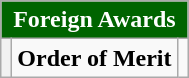<table class="wikitable">
<tr>
<th colspan="3" style="background:#006400; color:#FFFFFF; text-align:center"><strong>Foreign Awards</strong></th>
</tr>
<tr>
<th><strong></strong></th>
<td><strong>Order of Merit</strong></td>
<td></td>
</tr>
</table>
